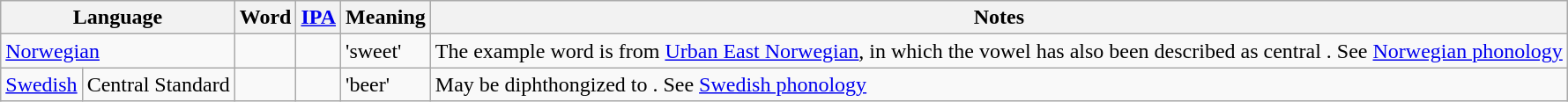<table class="wikitable">
<tr>
<th colspan="2">Language</th>
<th>Word</th>
<th><a href='#'>IPA</a></th>
<th>Meaning</th>
<th>Notes</th>
</tr>
<tr>
<td colspan="2"><a href='#'>Norwegian</a></td>
<td></td>
<td></td>
<td>'sweet'</td>
<td>The example word is from <a href='#'>Urban East Norwegian</a>, in which the vowel has also been described as central . See <a href='#'>Norwegian phonology</a></td>
</tr>
<tr>
<td><a href='#'>Swedish</a></td>
<td>Central Standard</td>
<td></td>
<td></td>
<td>'beer'</td>
<td>May be diphthongized to . See <a href='#'>Swedish phonology</a></td>
</tr>
</table>
